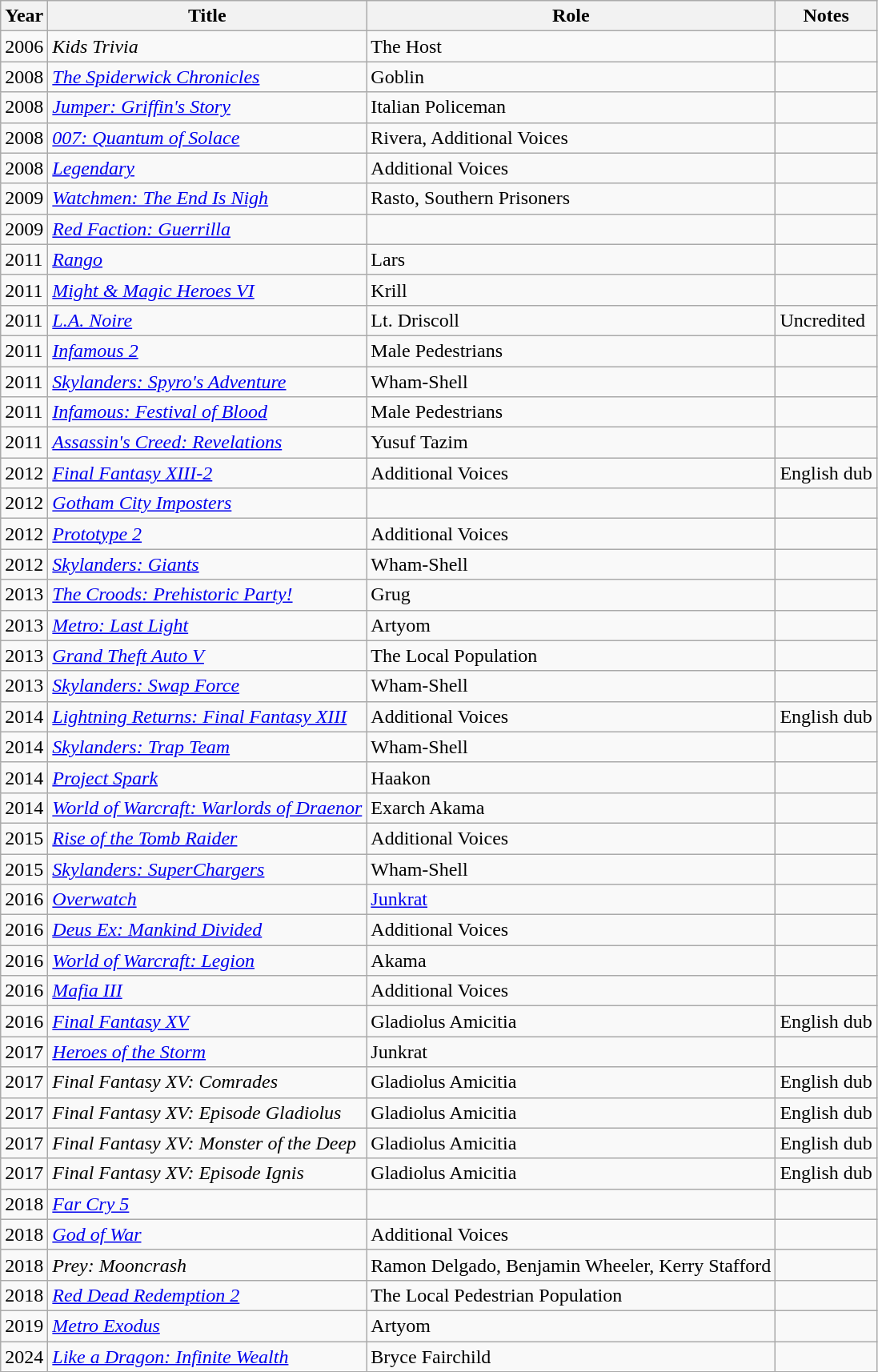<table class="wikitable sortable">
<tr>
<th>Year</th>
<th>Title</th>
<th>Role</th>
<th>Notes</th>
</tr>
<tr>
<td>2006</td>
<td><em>Kids Trivia</em></td>
<td>The Host</td>
<td></td>
</tr>
<tr>
<td>2008</td>
<td><em><a href='#'>The Spiderwick Chronicles</a></em></td>
<td>Goblin</td>
<td></td>
</tr>
<tr>
<td>2008</td>
<td><em><a href='#'>Jumper: Griffin's Story</a></em></td>
<td>Italian Policeman</td>
<td></td>
</tr>
<tr>
<td>2008</td>
<td><em><a href='#'>007: Quantum of Solace</a></em></td>
<td>Rivera, Additional Voices</td>
<td></td>
</tr>
<tr>
<td>2008</td>
<td><em><a href='#'>Legendary</a></em></td>
<td>Additional Voices</td>
<td></td>
</tr>
<tr>
<td>2009</td>
<td><em><a href='#'>Watchmen: The End Is Nigh</a></em></td>
<td>Rasto, Southern Prisoners</td>
<td></td>
</tr>
<tr>
<td>2009</td>
<td><em><a href='#'>Red Faction: Guerrilla</a></em></td>
<td></td>
<td></td>
</tr>
<tr>
<td>2011</td>
<td><em><a href='#'>Rango</a></em></td>
<td>Lars</td>
<td></td>
</tr>
<tr>
<td>2011</td>
<td><em><a href='#'>Might & Magic Heroes VI</a></em></td>
<td>Krill</td>
<td></td>
</tr>
<tr>
<td>2011</td>
<td><em><a href='#'>L.A. Noire</a></em></td>
<td>Lt. Driscoll</td>
<td>Uncredited</td>
</tr>
<tr>
<td>2011</td>
<td><em><a href='#'>Infamous 2</a></em></td>
<td>Male Pedestrians</td>
<td></td>
</tr>
<tr>
<td>2011</td>
<td><em><a href='#'>Skylanders: Spyro's Adventure</a></em></td>
<td>Wham-Shell</td>
<td></td>
</tr>
<tr>
<td>2011</td>
<td><em><a href='#'>Infamous: Festival of Blood</a></em></td>
<td>Male Pedestrians</td>
<td></td>
</tr>
<tr>
<td>2011</td>
<td><em><a href='#'>Assassin's Creed: Revelations</a></em></td>
<td>Yusuf Tazim</td>
<td></td>
</tr>
<tr>
<td>2012</td>
<td><em><a href='#'>Final Fantasy XIII-2</a></em></td>
<td>Additional Voices</td>
<td>English dub</td>
</tr>
<tr>
<td>2012</td>
<td><em><a href='#'>Gotham City Imposters</a></em></td>
<td></td>
<td></td>
</tr>
<tr>
<td>2012</td>
<td><em><a href='#'>Prototype 2</a></em></td>
<td>Additional Voices</td>
<td></td>
</tr>
<tr>
<td>2012</td>
<td><em><a href='#'>Skylanders: Giants</a></em></td>
<td>Wham-Shell</td>
<td></td>
</tr>
<tr>
<td>2013</td>
<td><em><a href='#'>The Croods: Prehistoric Party!</a></em></td>
<td>Grug</td>
<td></td>
</tr>
<tr>
<td>2013</td>
<td><em><a href='#'>Metro: Last Light</a></em></td>
<td>Artyom</td>
<td></td>
</tr>
<tr>
<td>2013</td>
<td><em><a href='#'>Grand Theft Auto V</a></em></td>
<td>The Local Population</td>
<td></td>
</tr>
<tr>
<td>2013</td>
<td><em><a href='#'>Skylanders: Swap Force</a></em></td>
<td>Wham-Shell</td>
<td></td>
</tr>
<tr>
<td>2014</td>
<td><em><a href='#'>Lightning Returns: Final Fantasy XIII</a></em></td>
<td>Additional Voices</td>
<td>English dub</td>
</tr>
<tr>
<td>2014</td>
<td><em><a href='#'>Skylanders: Trap Team</a></em></td>
<td>Wham-Shell</td>
<td></td>
</tr>
<tr>
<td>2014</td>
<td><em><a href='#'>Project Spark</a></em></td>
<td>Haakon</td>
<td></td>
</tr>
<tr>
<td>2014</td>
<td><em><a href='#'>World of Warcraft: Warlords of Draenor</a></em></td>
<td>Exarch Akama</td>
<td></td>
</tr>
<tr>
<td>2015</td>
<td><em><a href='#'>Rise of the Tomb Raider</a></em></td>
<td>Additional Voices</td>
<td></td>
</tr>
<tr>
<td>2015</td>
<td><em><a href='#'>Skylanders: SuperChargers</a></em></td>
<td>Wham-Shell</td>
<td></td>
</tr>
<tr>
<td>2016</td>
<td><em><a href='#'>Overwatch</a></em></td>
<td><a href='#'>Junkrat</a></td>
<td></td>
</tr>
<tr>
<td>2016</td>
<td><em><a href='#'>Deus Ex: Mankind Divided</a></em></td>
<td>Additional Voices</td>
<td></td>
</tr>
<tr>
<td>2016</td>
<td><em><a href='#'>World of Warcraft: Legion</a></em></td>
<td>Akama</td>
<td></td>
</tr>
<tr>
<td>2016</td>
<td><em><a href='#'>Mafia III</a></em></td>
<td>Additional Voices</td>
<td></td>
</tr>
<tr>
<td>2016</td>
<td><em><a href='#'>Final Fantasy XV</a></em></td>
<td>Gladiolus Amicitia</td>
<td>English dub</td>
</tr>
<tr>
<td>2017</td>
<td><em><a href='#'>Heroes of the Storm</a></em></td>
<td>Junkrat</td>
<td></td>
</tr>
<tr>
<td>2017</td>
<td><em>Final Fantasy XV: Comrades</em></td>
<td>Gladiolus Amicitia</td>
<td>English dub</td>
</tr>
<tr>
<td>2017</td>
<td><em>Final Fantasy XV: Episode Gladiolus</em></td>
<td>Gladiolus Amicitia</td>
<td>English dub</td>
</tr>
<tr>
<td>2017</td>
<td><em>Final Fantasy XV: Monster of the Deep</em></td>
<td>Gladiolus Amicitia</td>
<td>English dub</td>
</tr>
<tr>
<td>2017</td>
<td><em>Final Fantasy XV: Episode Ignis</em></td>
<td>Gladiolus Amicitia</td>
<td>English dub</td>
</tr>
<tr>
<td>2018</td>
<td><em><a href='#'>Far Cry 5</a></em></td>
<td></td>
<td></td>
</tr>
<tr>
<td>2018</td>
<td><em><a href='#'>God of War</a></em></td>
<td>Additional Voices</td>
<td></td>
</tr>
<tr>
<td>2018</td>
<td><em>Prey: Mooncrash</em></td>
<td>Ramon Delgado, Benjamin Wheeler, Kerry Stafford</td>
</tr>
<tr>
<td>2018</td>
<td><em><a href='#'>Red Dead Redemption 2</a></em></td>
<td>The Local Pedestrian Population</td>
<td></td>
</tr>
<tr>
<td>2019</td>
<td><em><a href='#'>Metro Exodus</a></em></td>
<td>Artyom</td>
<td></td>
</tr>
<tr>
<td>2024</td>
<td><em><a href='#'>Like a Dragon: Infinite Wealth</a></em></td>
<td>Bryce Fairchild</td>
<td></td>
</tr>
<tr>
</tr>
</table>
